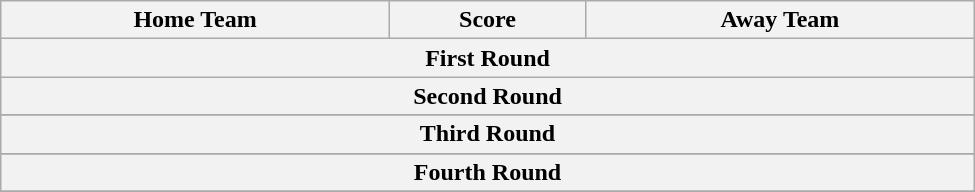<table class="wikitable" style="text-align: center; width:650px">
<tr>
<th scope=col width="245px">Home Team</th>
<th scope=col width="120px">Score</th>
<th scope=col width="245px">Away Team</th>
</tr>
<tr>
<th colspan="3">First Round</th>
</tr>
<tr>
<th colspan="3">Second Round</th>
</tr>
<tr>
</tr>
<tr>
<th colspan="3">Third Round</th>
</tr>
<tr>
</tr>
<tr>
<th colspan="3">Fourth Round</th>
</tr>
<tr>
</tr>
<tr>
</tr>
</table>
